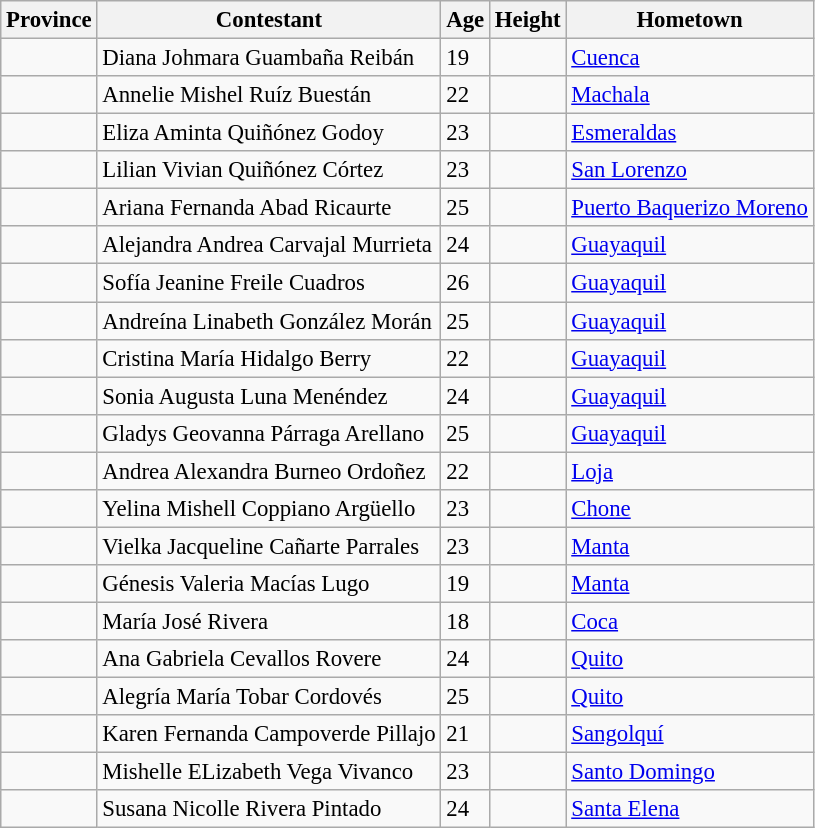<table class="wikitable sortable" style="font-size: 95%;">
<tr>
<th>Province</th>
<th>Contestant</th>
<th>Age</th>
<th>Height</th>
<th>Hometown</th>
</tr>
<tr>
<td><strong></strong></td>
<td>Diana Johmara Guambaña Reibán</td>
<td>19</td>
<td></td>
<td><a href='#'>Cuenca</a></td>
</tr>
<tr>
<td><strong></strong></td>
<td>Annelie Mishel Ruíz Buestán</td>
<td>22</td>
<td></td>
<td><a href='#'>Machala</a></td>
</tr>
<tr>
<td><strong></strong></td>
<td>Eliza Aminta Quiñónez Godoy</td>
<td>23</td>
<td></td>
<td><a href='#'>Esmeraldas</a></td>
</tr>
<tr>
<td><strong></strong></td>
<td>Lilian Vivian Quiñónez Córtez</td>
<td>23</td>
<td></td>
<td><a href='#'>San Lorenzo</a></td>
</tr>
<tr>
<td><strong></strong></td>
<td>Ariana Fernanda Abad Ricaurte</td>
<td>25</td>
<td></td>
<td><a href='#'>Puerto Baquerizo Moreno</a></td>
</tr>
<tr>
<td><strong></strong></td>
<td>Alejandra Andrea Carvajal Murrieta</td>
<td>24</td>
<td></td>
<td><a href='#'>Guayaquil</a></td>
</tr>
<tr>
<td><strong></strong></td>
<td>Sofía Jeanine Freile Cuadros</td>
<td>26</td>
<td></td>
<td><a href='#'>Guayaquil</a></td>
</tr>
<tr>
<td><strong></strong></td>
<td>Andreína Linabeth González Morán</td>
<td>25</td>
<td></td>
<td><a href='#'>Guayaquil</a></td>
</tr>
<tr>
<td><strong></strong></td>
<td>Cristina María Hidalgo Berry</td>
<td>22</td>
<td></td>
<td><a href='#'>Guayaquil</a></td>
</tr>
<tr>
<td><strong></strong></td>
<td>Sonia Augusta Luna Menéndez</td>
<td>24</td>
<td></td>
<td><a href='#'>Guayaquil</a></td>
</tr>
<tr>
<td><strong></strong></td>
<td>Gladys Geovanna Párraga Arellano</td>
<td>25</td>
<td></td>
<td><a href='#'>Guayaquil</a></td>
</tr>
<tr>
<td><strong></strong></td>
<td>Andrea Alexandra Burneo Ordoñez</td>
<td>22</td>
<td></td>
<td><a href='#'>Loja</a></td>
</tr>
<tr>
<td><strong></strong></td>
<td>Yelina Mishell Coppiano Argüello</td>
<td>23</td>
<td></td>
<td><a href='#'>Chone</a></td>
</tr>
<tr>
<td><strong></strong></td>
<td>Vielka Jacqueline Cañarte Parrales</td>
<td>23</td>
<td></td>
<td><a href='#'>Manta</a></td>
</tr>
<tr>
<td><strong></strong></td>
<td>Génesis Valeria Macías Lugo</td>
<td>19</td>
<td></td>
<td><a href='#'>Manta</a></td>
</tr>
<tr>
<td><strong></strong></td>
<td>María José Rivera</td>
<td>18</td>
<td></td>
<td><a href='#'>Coca</a></td>
</tr>
<tr>
<td><strong></strong></td>
<td>Ana Gabriela Cevallos Rovere</td>
<td>24</td>
<td></td>
<td><a href='#'>Quito</a></td>
</tr>
<tr>
<td><strong></strong></td>
<td>Alegría María Tobar Cordovés</td>
<td>25</td>
<td></td>
<td><a href='#'>Quito</a></td>
</tr>
<tr>
<td><strong></strong></td>
<td>Karen Fernanda Campoverde Pillajo</td>
<td>21</td>
<td></td>
<td><a href='#'>Sangolquí</a></td>
</tr>
<tr>
<td><strong></strong></td>
<td>Mishelle ELizabeth Vega Vivanco</td>
<td>23</td>
<td></td>
<td><a href='#'>Santo Domingo</a></td>
</tr>
<tr>
<td><strong></strong></td>
<td>Susana Nicolle Rivera Pintado</td>
<td>24</td>
<td></td>
<td><a href='#'>Santa Elena</a></td>
</tr>
</table>
